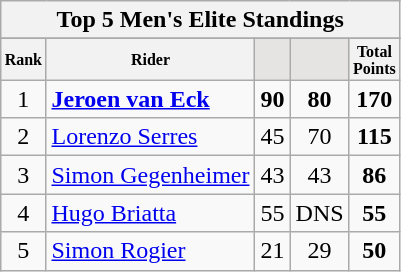<table class="wikitable sortable">
<tr>
<th colspan=27 align="center"><strong>Top 5 Men's Elite Standings</strong></th>
</tr>
<tr>
</tr>
<tr style="font-size:8pt;font-weight:bold">
<th align="center">Rank</th>
<th align="center">Rider</th>
<th class=unsortable style="background:#E5E4E2;"><small></small></th>
<th class=unsortable style="background:#E5E4E2;"><small></small></th>
<th align="center">Total<br>Points</th>
</tr>
<tr>
<td align=center>1</td>
<td> <strong><a href='#'>Jeroen van Eck</a></strong></td>
<td align=center><strong>90</strong></td>
<td align=center><strong>80</strong></td>
<td align=center><strong>170</strong></td>
</tr>
<tr>
<td align=center>2</td>
<td> <a href='#'>Lorenzo Serres</a></td>
<td align=center>45</td>
<td align=center>70</td>
<td align=center><strong>115</strong></td>
</tr>
<tr>
<td align=center>3</td>
<td> <a href='#'>Simon Gegenheimer</a></td>
<td align=center>43</td>
<td align=center>43</td>
<td align=center><strong>86</strong></td>
</tr>
<tr>
<td align=center>4</td>
<td> <a href='#'>Hugo Briatta</a></td>
<td align=center>55</td>
<td align=center>DNS</td>
<td align=center><strong>55</strong></td>
</tr>
<tr>
<td align=center>5</td>
<td> <a href='#'>Simon Rogier</a></td>
<td align=center>21</td>
<td align=center>29</td>
<td align=center><strong>50</strong><br></td>
</tr>
</table>
